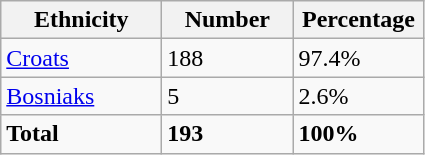<table class="wikitable">
<tr>
<th width="100px">Ethnicity</th>
<th width="80px">Number</th>
<th width="80px">Percentage</th>
</tr>
<tr>
<td><a href='#'>Croats</a></td>
<td>188</td>
<td>97.4%</td>
</tr>
<tr>
<td><a href='#'>Bosniaks</a></td>
<td>5</td>
<td>2.6%</td>
</tr>
<tr>
<td><strong>Total</strong></td>
<td><strong>193</strong></td>
<td><strong>100%</strong></td>
</tr>
</table>
